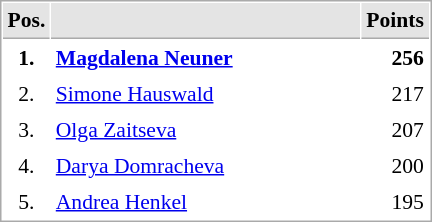<table cellspacing="1" cellpadding="3" style="border:1px solid #AAAAAA;font-size:90%">
<tr bgcolor="#E4E4E4">
<th style="border-bottom:1px solid #AAAAAA" width=10>Pos.</th>
<th style="border-bottom:1px solid #AAAAAA" width=200></th>
<th style="border-bottom:1px solid #AAAAAA" width=20>Points</th>
</tr>
<tr>
<td align="center"><strong>1.</strong></td>
<td> <strong><a href='#'>Magdalena Neuner</a></strong></td>
<td align="right"><strong>256</strong></td>
</tr>
<tr>
<td align="center">2.</td>
<td> <a href='#'>Simone Hauswald</a></td>
<td align="right">217</td>
</tr>
<tr>
<td align="center">3.</td>
<td> <a href='#'>Olga Zaitseva</a></td>
<td align="right">207</td>
</tr>
<tr>
<td align="center">4.</td>
<td> <a href='#'>Darya Domracheva</a></td>
<td align="right">200</td>
</tr>
<tr>
<td align="center">5.</td>
<td> <a href='#'>Andrea Henkel</a></td>
<td align="right">195</td>
</tr>
</table>
